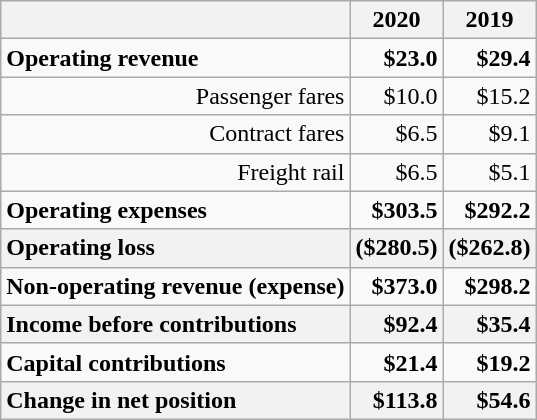<table class="wikitable" style="text-align: right;">
<tr>
<th></th>
<th>2020</th>
<th>2019</th>
</tr>
<tr>
<td style=text-align:left><strong>Operating revenue</strong></td>
<td><strong>$23.0</strong></td>
<td><strong>$29.4</strong></td>
</tr>
<tr>
<td>Passenger fares</td>
<td>$10.0</td>
<td>$15.2</td>
</tr>
<tr>
<td>Contract fares</td>
<td>$6.5</td>
<td>$9.1</td>
</tr>
<tr>
<td>Freight rail</td>
<td>$6.5</td>
<td>$5.1</td>
</tr>
<tr>
<td style=text-align:left><strong>Operating expenses</strong></td>
<td><strong>$303.5</strong></td>
<td><strong>$292.2</strong></td>
</tr>
<tr>
<th style=text-align:left><strong>Operating loss</strong></th>
<th style=text-align:right><strong>($280.5)</strong></th>
<th style=text-align:right><strong>($262.8)</strong></th>
</tr>
<tr>
<td style=text-align:left><strong>Non-operating revenue (expense)</strong></td>
<td><strong>$373.0</strong></td>
<td><strong>$298.2</strong></td>
</tr>
<tr>
<th style=text-align:left><strong>Income before contributions</strong></th>
<th style=text-align:right><strong>$92.4</strong></th>
<th style=text-align:right><strong>$35.4</strong></th>
</tr>
<tr>
<td style=text-align:left><strong>Capital contributions</strong></td>
<td><strong>$21.4</strong></td>
<td><strong>$19.2</strong></td>
</tr>
<tr>
<th style=text-align:left><strong>Change in net position</strong></th>
<th style=text-align:right><strong>$113.8</strong></th>
<th style=text-align:right><strong>$54.6</strong></th>
</tr>
</table>
